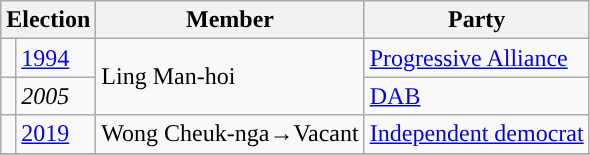<table class="wikitable">
<tr>
<th colspan="2">Election</th>
<th>Member</th>
<th>Party</th>
</tr>
<tr>
<td style="color:inherit;background:"></td>
<td><a href='#'>1994</a></td>
<td rowspan=2>Ling Man-hoi</td>
<td><a href='#'>Progressive Alliance</a></td>
</tr>
<tr>
<td style="color:inherit;background:"></td>
<td><em>2005</em></td>
<td><a href='#'>DAB</a></td>
</tr>
<tr>
<td style="color:inherit;background:"></td>
<td><a href='#'>2019</a></td>
<td>Wong Cheuk-nga→Vacant</td>
<td><a href='#'>Independent democrat</a></td>
</tr>
<tr>
</tr>
</table>
